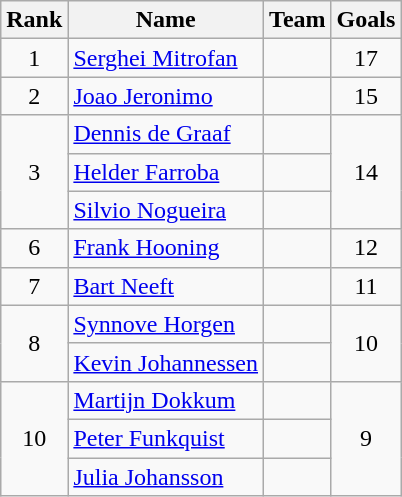<table class="wikitable sortable" style="text-align: center;">
<tr>
<th>Rank</th>
<th>Name</th>
<th>Team</th>
<th>Goals</th>
</tr>
<tr>
<td>1</td>
<td align="left"><a href='#'>Serghei Mitrofan</a></td>
<td align="left"></td>
<td>17</td>
</tr>
<tr>
<td>2</td>
<td align="left"><a href='#'>Joao Jeronimo</a></td>
<td align="left"></td>
<td>15</td>
</tr>
<tr>
<td rowspan=3>3</td>
<td align="left"><a href='#'>Dennis de Graaf</a></td>
<td align="left"></td>
<td rowspan=3>14</td>
</tr>
<tr>
<td align="left"><a href='#'>Helder Farroba</a></td>
<td align="left"></td>
</tr>
<tr>
<td align="left"><a href='#'>Silvio Nogueira</a></td>
<td align="left"></td>
</tr>
<tr>
<td>6</td>
<td align="left"><a href='#'>Frank Hooning</a></td>
<td align="left"></td>
<td>12</td>
</tr>
<tr>
<td>7</td>
<td align="left"><a href='#'>Bart Neeft</a></td>
<td align="left"></td>
<td>11</td>
</tr>
<tr>
<td rowspan=2>8</td>
<td align="left"><a href='#'>Synnove Horgen</a></td>
<td align="left"></td>
<td rowspan=2>10</td>
</tr>
<tr>
<td align="left"><a href='#'>Kevin Johannessen</a></td>
<td align="left"></td>
</tr>
<tr>
<td rowspan=3>10</td>
<td align="left"><a href='#'>Martijn Dokkum</a></td>
<td align="left"></td>
<td rowspan=3>9</td>
</tr>
<tr>
<td align="left"><a href='#'>Peter Funkquist</a></td>
<td align="left"></td>
</tr>
<tr>
<td align="left"><a href='#'>Julia Johansson</a></td>
<td align="left"></td>
</tr>
</table>
